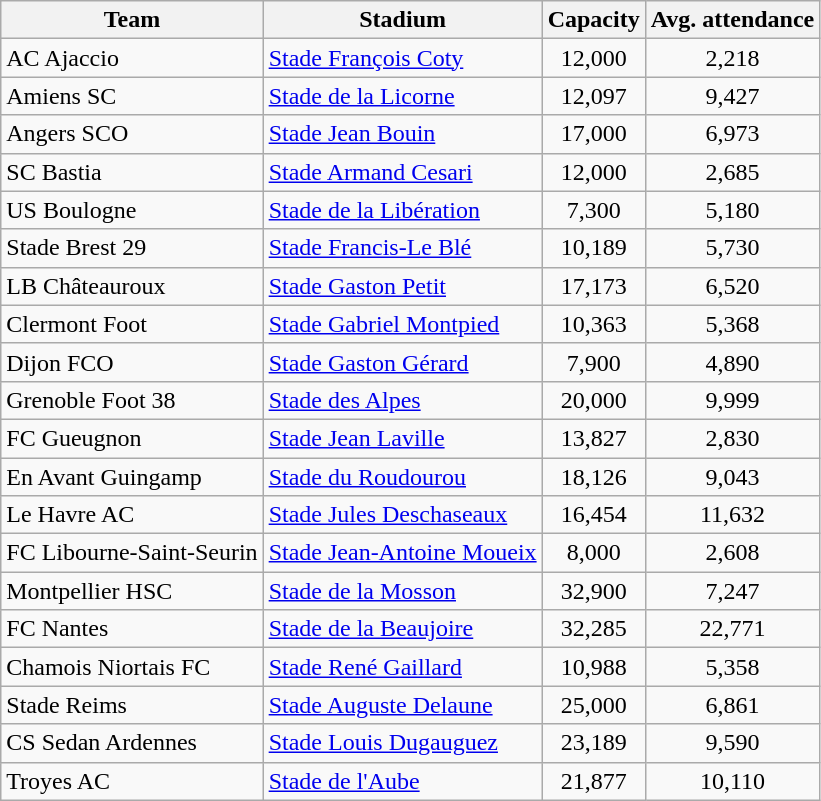<table class="wikitable sortable">
<tr>
<th>Team</th>
<th>Stadium</th>
<th>Capacity</th>
<th>Avg. attendance</th>
</tr>
<tr>
<td>AC Ajaccio</td>
<td><a href='#'>Stade François Coty</a></td>
<td align="center">12,000</td>
<td align="center">2,218</td>
</tr>
<tr>
<td>Amiens SC</td>
<td><a href='#'>Stade de la Licorne</a></td>
<td align="center">12,097</td>
<td align="center">9,427</td>
</tr>
<tr>
<td>Angers SCO</td>
<td><a href='#'>Stade Jean Bouin</a></td>
<td align="center">17,000</td>
<td align="center">6,973</td>
</tr>
<tr>
<td>SC Bastia</td>
<td><a href='#'>Stade Armand Cesari</a></td>
<td align="center">12,000</td>
<td align="center">2,685</td>
</tr>
<tr>
<td>US Boulogne</td>
<td><a href='#'>Stade de la Libération</a></td>
<td align="center">7,300</td>
<td align="center">5,180</td>
</tr>
<tr>
<td>Stade Brest 29</td>
<td><a href='#'>Stade Francis-Le Blé</a></td>
<td align="center">10,189</td>
<td align="center">5,730</td>
</tr>
<tr>
<td>LB Châteauroux</td>
<td><a href='#'>Stade Gaston Petit</a></td>
<td align="center">17,173</td>
<td align="center">6,520</td>
</tr>
<tr>
<td>Clermont Foot</td>
<td><a href='#'>Stade Gabriel Montpied</a></td>
<td align="center">10,363</td>
<td align="center">5,368</td>
</tr>
<tr>
<td>Dijon FCO</td>
<td><a href='#'>Stade Gaston Gérard</a></td>
<td align="center">7,900</td>
<td align="center">4,890</td>
</tr>
<tr>
<td>Grenoble Foot 38</td>
<td><a href='#'>Stade des Alpes</a></td>
<td align="center">20,000</td>
<td align="center">9,999</td>
</tr>
<tr>
<td>FC Gueugnon</td>
<td><a href='#'>Stade Jean Laville</a></td>
<td align="center">13,827</td>
<td align="center">2,830</td>
</tr>
<tr>
<td>En Avant Guingamp</td>
<td><a href='#'>Stade du Roudourou</a></td>
<td align="center">18,126</td>
<td align="center">9,043</td>
</tr>
<tr>
<td>Le Havre AC</td>
<td><a href='#'>Stade Jules Deschaseaux</a></td>
<td align="center">16,454</td>
<td align="center">11,632</td>
</tr>
<tr>
<td>FC Libourne-Saint-Seurin</td>
<td><a href='#'>Stade Jean-Antoine Moueix</a></td>
<td align="center">8,000</td>
<td align="center">2,608</td>
</tr>
<tr>
<td>Montpellier HSC</td>
<td><a href='#'>Stade de la Mosson</a></td>
<td align="center">32,900</td>
<td align="center">7,247</td>
</tr>
<tr>
<td>FC Nantes</td>
<td><a href='#'>Stade de la Beaujoire</a></td>
<td align="center">32,285</td>
<td align="center">22,771</td>
</tr>
<tr>
<td>Chamois Niortais FC</td>
<td><a href='#'>Stade René Gaillard</a></td>
<td align="center">10,988</td>
<td align="center">5,358</td>
</tr>
<tr>
<td>Stade Reims</td>
<td><a href='#'>Stade Auguste Delaune</a></td>
<td align="center">25,000</td>
<td align="center">6,861</td>
</tr>
<tr>
<td>CS Sedan Ardennes</td>
<td><a href='#'>Stade Louis Dugauguez</a></td>
<td align="center">23,189</td>
<td align="center">9,590</td>
</tr>
<tr>
<td>Troyes AC</td>
<td><a href='#'>Stade de l'Aube</a></td>
<td align="center">21,877</td>
<td align="center">10,110</td>
</tr>
</table>
